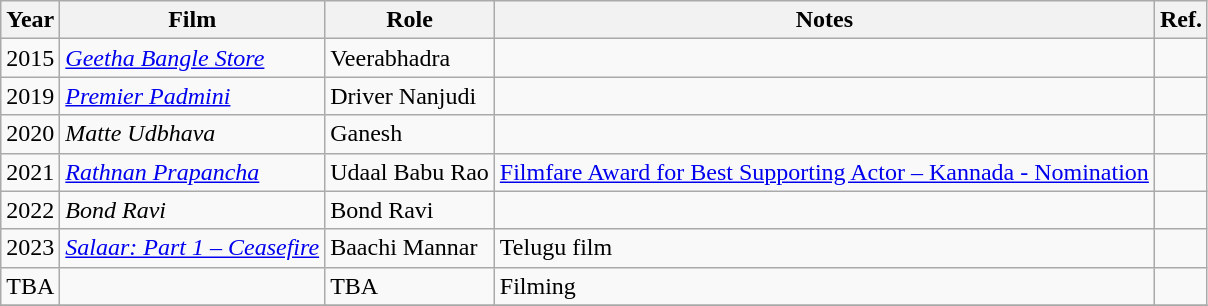<table class="wikitable sortable">
<tr>
<th>Year</th>
<th>Film</th>
<th>Role</th>
<th>Notes</th>
<th>Ref.</th>
</tr>
<tr>
<td>2015</td>
<td><em><a href='#'>Geetha Bangle Store</a></em></td>
<td>Veerabhadra</td>
<td></td>
<td></td>
</tr>
<tr>
<td>2019</td>
<td><em><a href='#'>Premier Padmini</a></em></td>
<td>Driver Nanjudi</td>
<td></td>
<td></td>
</tr>
<tr>
<td>2020</td>
<td><em>Matte Udbhava</em></td>
<td>Ganesh</td>
<td></td>
<td></td>
</tr>
<tr>
<td>2021</td>
<td><em><a href='#'>Rathnan Prapancha</a></em></td>
<td>Udaal Babu Rao</td>
<td><a href='#'>Filmfare Award for Best Supporting Actor – Kannada - Nomination</a></td>
<td></td>
</tr>
<tr>
<td>2022</td>
<td><em>Bond Ravi</em></td>
<td>Bond Ravi</td>
<td></td>
<td></td>
</tr>
<tr>
<td>2023</td>
<td><em><a href='#'>Salaar: Part 1 – Ceasefire</a></em></td>
<td>Baachi Mannar</td>
<td>Telugu film</td>
<td></td>
</tr>
<tr>
<td>TBA</td>
<td><em></em></td>
<td>TBA</td>
<td>Filming</td>
<td></td>
</tr>
<tr>
</tr>
</table>
